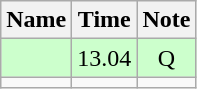<table class="wikitable sortable" style="text-align:center;">
<tr>
<th>Name</th>
<th>Time</th>
<th>Note</th>
</tr>
<tr style="background-color:#ccffcc;">
<td style="text-align:left;"></td>
<td>13.04</td>
<td>Q</td>
</tr>
<tr>
<td style="text-align:left;"></td>
<td></td>
<td></td>
</tr>
</table>
